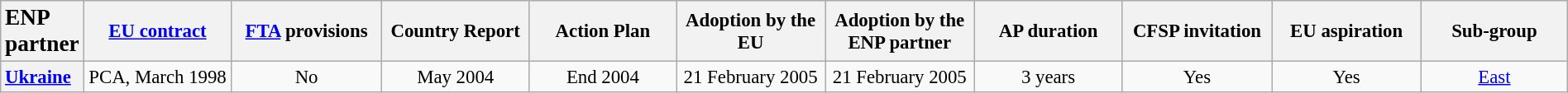<table class="wikitable"  style="text-align:center; font-size:95%; width:100%">
<tr style="background:#ececec;">
<th style="text-align:left"><big>ENP partner</big></th>
<th style="width:10%"><a href='#'>EU contract</a></th>
<th style="width:10%"><a href='#'>FTA</a> provisions</th>
<th style="width:10%">Country Report</th>
<th style="width:10%">Action Plan</th>
<th style="width:10%">Adoption by the EU</th>
<th style="width:10%">Adoption by the ENP partner</th>
<th style="width:10%">AP duration</th>
<th style="width:10%">CFSP invitation</th>
<th style="width:10%">EU aspiration</th>
<th style="width:10%">Sub-group</th>
</tr>
<tr>
<th style="text-align:left"><a href='#'>Ukraine</a></th>
<td>PCA, March 1998</td>
<td>No</td>
<td>May 2004</td>
<td>End 2004</td>
<td>21 February 2005</td>
<td>21 February 2005</td>
<td>3 years</td>
<td>Yes</td>
<td>Yes</td>
<td><a href='#'>East</a></td>
</tr>
</table>
